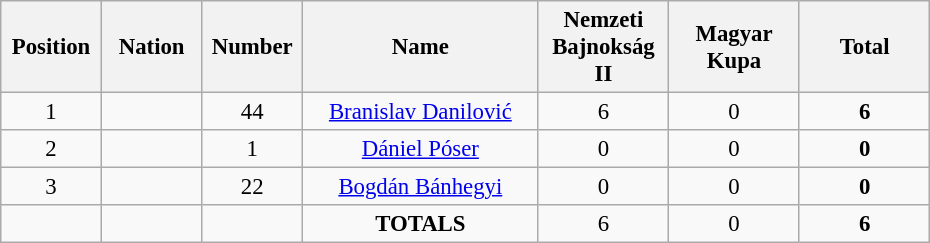<table class="wikitable" style="font-size: 95%; text-align: center;">
<tr>
<th width=60>Position</th>
<th width=60>Nation</th>
<th width=60>Number</th>
<th width=150>Name</th>
<th width=80>Nemzeti Bajnokság II</th>
<th width=80>Magyar Kupa</th>
<th width=80>Total</th>
</tr>
<tr>
<td>1</td>
<td></td>
<td>44</td>
<td><a href='#'>Branislav Danilović</a></td>
<td>6</td>
<td>0</td>
<td><strong>6</strong></td>
</tr>
<tr>
<td>2</td>
<td></td>
<td>1</td>
<td><a href='#'>Dániel Póser</a></td>
<td>0</td>
<td>0</td>
<td><strong>0</strong></td>
</tr>
<tr>
<td>3</td>
<td></td>
<td>22</td>
<td><a href='#'>Bogdán Bánhegyi</a></td>
<td>0</td>
<td>0</td>
<td><strong>0</strong></td>
</tr>
<tr>
<td></td>
<td></td>
<td></td>
<td><strong>TOTALS</strong></td>
<td>6</td>
<td>0</td>
<td><strong>6</strong></td>
</tr>
</table>
